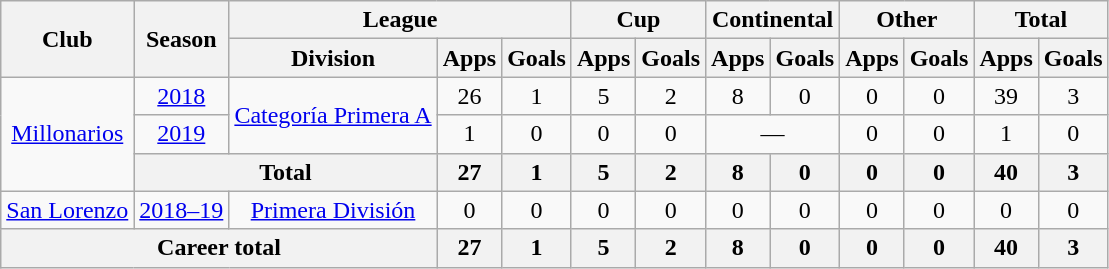<table class="wikitable" style="text-align:center">
<tr>
<th rowspan="2">Club</th>
<th rowspan="2">Season</th>
<th colspan="3">League</th>
<th colspan="2">Cup</th>
<th colspan="2">Continental</th>
<th colspan="2">Other</th>
<th colspan="2">Total</th>
</tr>
<tr>
<th>Division</th>
<th>Apps</th>
<th>Goals</th>
<th>Apps</th>
<th>Goals</th>
<th>Apps</th>
<th>Goals</th>
<th>Apps</th>
<th>Goals</th>
<th>Apps</th>
<th>Goals</th>
</tr>
<tr>
<td rowspan="3"><a href='#'>Millonarios</a></td>
<td><a href='#'>2018</a></td>
<td rowspan="2"><a href='#'>Categoría Primera A</a></td>
<td>26</td>
<td>1</td>
<td>5</td>
<td>2</td>
<td>8</td>
<td>0</td>
<td>0</td>
<td>0</td>
<td>39</td>
<td>3</td>
</tr>
<tr>
<td><a href='#'>2019</a></td>
<td>1</td>
<td>0</td>
<td>0</td>
<td>0</td>
<td colspan="2">—</td>
<td>0</td>
<td>0</td>
<td>1</td>
<td>0</td>
</tr>
<tr>
<th colspan="2">Total</th>
<th>27</th>
<th>1</th>
<th>5</th>
<th>2</th>
<th>8</th>
<th>0</th>
<th>0</th>
<th>0</th>
<th>40</th>
<th>3</th>
</tr>
<tr>
<td><a href='#'>San Lorenzo</a></td>
<td><a href='#'>2018–19</a></td>
<td><a href='#'>Primera División</a></td>
<td>0</td>
<td>0</td>
<td>0</td>
<td>0</td>
<td>0</td>
<td>0</td>
<td>0</td>
<td>0</td>
<td>0</td>
<td>0</td>
</tr>
<tr>
<th colspan="3">Career total</th>
<th>27</th>
<th>1</th>
<th>5</th>
<th>2</th>
<th>8</th>
<th>0</th>
<th>0</th>
<th>0</th>
<th>40</th>
<th>3</th>
</tr>
</table>
